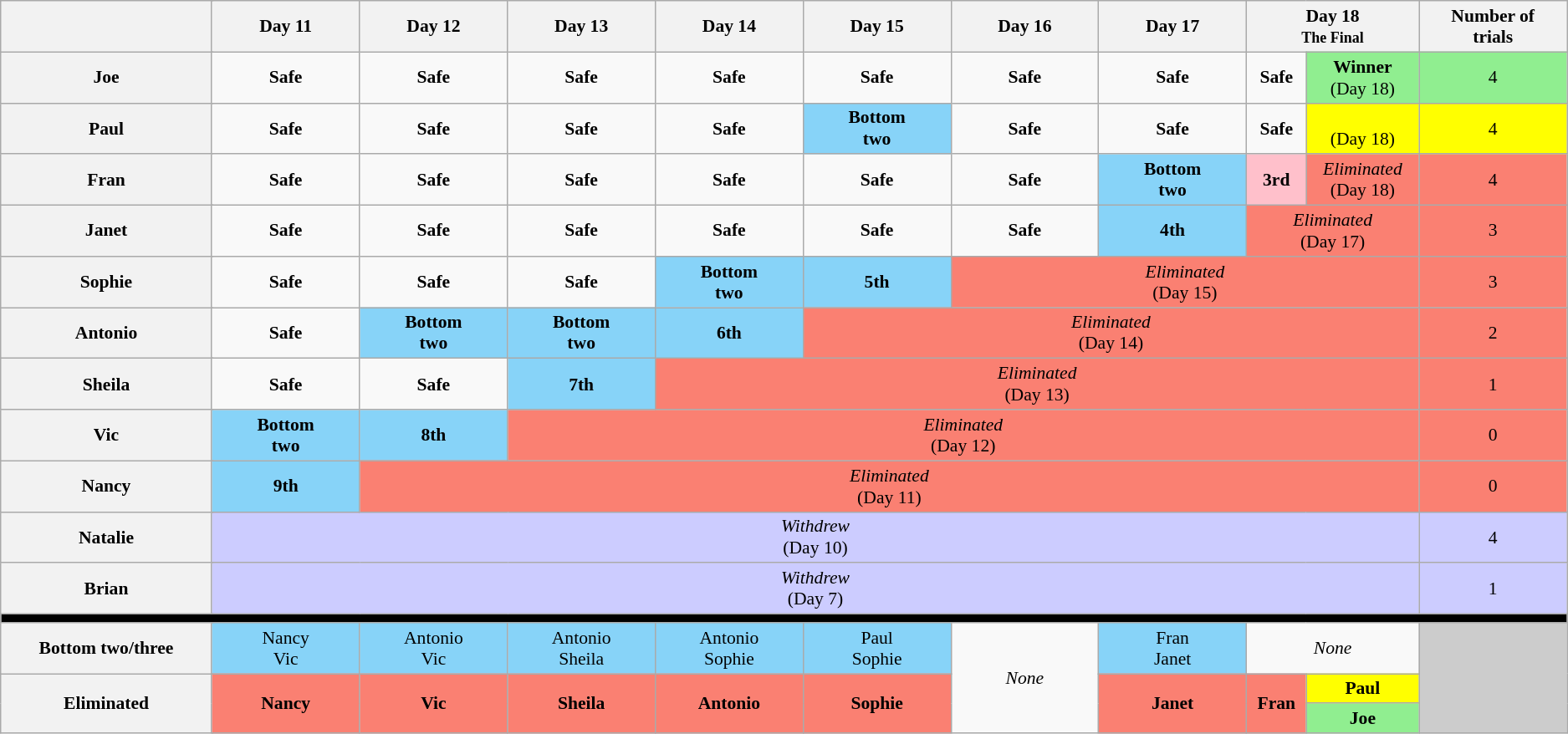<table class="wikitable" style="text-align:center; font-size:90%">
<tr>
<th style="width:10%" colspan=2></th>
<th style="width:7%">Day 11</th>
<th style="width:7%">Day 12</th>
<th style="width:7%">Day 13</th>
<th style="width:7%">Day 14</th>
<th style="width:7%">Day 15</th>
<th style="width:7%">Day 16</th>
<th style="width:7%">Day 17</th>
<th style="width:7%" colspan=2>Day 18<br><small>The Final</small></th>
<th style="width:7%">Number of<br>trials</th>
</tr>
<tr>
<th colspan="2">Joe</th>
<td><strong>Safe</strong></td>
<td><strong>Safe</strong></td>
<td><strong>Safe</strong></td>
<td><strong>Safe</strong></td>
<td><strong>Safe</strong></td>
<td><strong>Safe</strong></td>
<td><strong>Safe</strong></td>
<td><strong>Safe</strong></td>
<td style="background:lightgreen" colspan=1><strong>Winner</strong> <br> (Day 18)</td>
<td style="background:lightgreen">4</td>
</tr>
<tr>
<th colspan="2">Paul</th>
<td><strong>Safe</strong></td>
<td><strong>Safe</strong></td>
<td><strong>Safe</strong></td>
<td><strong>Safe</strong></td>
<td style="background:#87D3F8"><strong>Bottom <br>two</strong></td>
<td><strong>Safe</strong></td>
<td><strong>Safe</strong></td>
<td><strong>Safe</strong></td>
<td style="background:yellow" colspan=1> <br> (Day 18)</td>
<td style="background:yellow">4</td>
</tr>
<tr>
<th colspan="2">Fran</th>
<td><strong>Safe</strong></td>
<td><strong>Safe</strong></td>
<td><strong>Safe</strong></td>
<td><strong>Safe</strong></td>
<td><strong>Safe</strong></td>
<td><strong>Safe</strong></td>
<td style="background:#87D3F8"><strong>Bottom <br>two</strong></td>
<td style="background:pink"><strong>3rd</strong></td>
<td style="background:salmon;" colspan=1><em>Eliminated</em> <br> (Day 18)</td>
<td style="background:salmon">4</td>
</tr>
<tr>
<th colspan="2">Janet</th>
<td><strong>Safe</strong></td>
<td><strong>Safe</strong></td>
<td><strong>Safe</strong></td>
<td><strong>Safe</strong></td>
<td><strong>Safe</strong></td>
<td><strong>Safe</strong></td>
<td style="background:#87D3F8"><strong>4th</strong></td>
<td style="background:salmon;" colspan=2><em>Eliminated</em> <br> (Day 17)</td>
<td style="background:salmon">3</td>
</tr>
<tr>
<th colspan="2">Sophie</th>
<td><strong>Safe</strong></td>
<td><strong>Safe</strong></td>
<td><strong>Safe</strong></td>
<td style="background:#87D3F8"><strong>Bottom <br>two</strong></td>
<td style="background:#87D3F8"><strong>5th</strong></td>
<td style="background:salmon;" colspan=4><em>Eliminated</em> <br> (Day 15)</td>
<td style="background:salmon">3</td>
</tr>
<tr>
<th colspan="2">Antonio</th>
<td><strong>Safe</strong></td>
<td style="background:#87D3F8"><strong>Bottom <br>two</strong></td>
<td style="background:#87D3F8"><strong>Bottom <br>two</strong></td>
<td style="background:#87D3F8"><strong>6th</strong></td>
<td style="background:salmon;" colspan=5><em>Eliminated</em><br>(Day 14)</td>
<td style="background:salmon">2</td>
</tr>
<tr>
<th colspan="2">Sheila</th>
<td><strong>Safe</strong></td>
<td><strong>Safe</strong></td>
<td style="background:#87D3F8"><strong>7th</strong></td>
<td style="background:salmon;" colspan=6><em>Eliminated</em><br>(Day 13)</td>
<td style="background:salmon">1</td>
</tr>
<tr>
<th colspan="2">Vic</th>
<td style="background:#87D3F8"><strong>Bottom <br>two</strong></td>
<td style="background:#87D3F8"><strong>8th</strong></td>
<td style="background:salmon;" colspan=7><em>Eliminated</em><br>(Day 12)</td>
<td style="background:salmon">0</td>
</tr>
<tr>
<th colspan="2">Nancy</th>
<td style="background:#87D3F8"><strong>9th</strong></td>
<td style="background:salmon;" colspan=8><em>Eliminated</em><br>(Day 11)</td>
<td style="background:salmon">0</td>
</tr>
<tr>
<th colspan="2">Natalie</th>
<td style="background:#ccf;" colspan=9><em>Withdrew</em><br>(Day 10)</td>
<td style="background:#ccf">4</td>
</tr>
<tr>
<th colspan="2">Brian</th>
<td style="background:#ccf;" colspan=9><em>Withdrew</em><br>(Day 7)</td>
<td style="background:#ccf">1</td>
</tr>
<tr>
<td style="background:#000000" colspan=13></td>
</tr>
<tr>
<th colspan=2>Bottom two/three</th>
<td style="background:#87D3F8">Nancy<br>Vic</td>
<td style="background:#87D3F8">Antonio<br>Vic</td>
<td style="background:#87D3F8">Antonio<br>Sheila</td>
<td style="background:#87D3F8">Antonio<br>Sophie</td>
<td style="background:#87D3F8">Paul<br>Sophie</td>
<td rowspan=3><em>None</em></td>
<td style="background:#87D3F8">Fran<br>Janet</td>
<td colspan=2><em>None</em></td>
<td rowspan=3 style=background:#ccc></td>
</tr>
<tr>
<th colspan=2 rowspan=2>Eliminated</th>
<td style=background:salmon rowspan="2"><strong>Nancy</strong></td>
<td style=background:salmon rowspan="2"><strong>Vic</strong></td>
<td style=background:salmon rowspan="2"><strong>Sheila</strong></td>
<td style=background:salmon rowspan="2"><strong>Antonio</strong></td>
<td style=background:salmon rowspan="2"><strong>Sophie</strong></td>
<td style=background:salmon rowspan="2"><strong>Janet</strong></td>
<td style=background:salmon rowspan="2"><strong>Fran</strong></td>
<td style="background:yellow"><strong>Paul</strong></td>
</tr>
<tr>
<td style="background:lightgreen"><strong>Joe</strong></td>
</tr>
</table>
